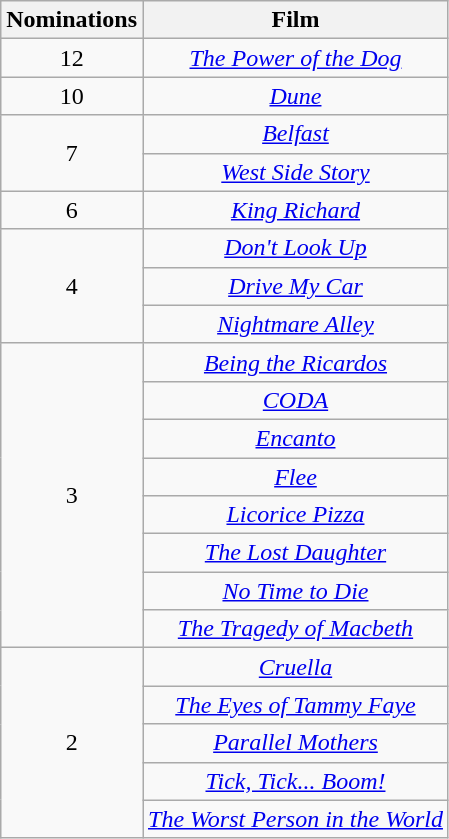<table class="wikitable plainrowheaders" style="text-align: center; margin-right:1em;">
<tr>
<th scope="col" style="width:55px;">Nominations</th>
<th scope="col" style="text-align:center;">Film</th>
</tr>
<tr>
<td scope="row" style="text-align:center">12</td>
<td><em><a href='#'>The Power of the Dog</a></em></td>
</tr>
<tr>
<td scope="row" style="text-align:center">10</td>
<td><em><a href='#'>Dune</a></em></td>
</tr>
<tr>
<td scope="row" rowspan="2" style="text-align:center;">7</td>
<td><em><a href='#'>Belfast</a></em></td>
</tr>
<tr>
<td><em><a href='#'>West Side Story</a></em></td>
</tr>
<tr>
<td scope="row" style="text-align:center">6</td>
<td><em><a href='#'>King Richard</a></em></td>
</tr>
<tr>
<td scope="row" rowspan="3" style="text-align:center;">4</td>
<td><em><a href='#'>Don't Look Up</a></em></td>
</tr>
<tr>
<td><em><a href='#'>Drive My Car</a></em></td>
</tr>
<tr>
<td><em><a href='#'>Nightmare Alley</a></em></td>
</tr>
<tr>
<td scope="row" rowspan="8" style="text-align:center;">3</td>
<td><em><a href='#'>Being the Ricardos</a></em></td>
</tr>
<tr>
<td><em><a href='#'>CODA</a></em></td>
</tr>
<tr>
<td><em><a href='#'>Encanto</a></em></td>
</tr>
<tr>
<td><em><a href='#'>Flee</a></em></td>
</tr>
<tr>
<td><em><a href='#'>Licorice Pizza</a></em></td>
</tr>
<tr>
<td><em><a href='#'>The Lost Daughter</a></em></td>
</tr>
<tr>
<td><em><a href='#'>No Time to Die</a></em></td>
</tr>
<tr>
<td><em><a href='#'>The Tragedy of Macbeth</a></em></td>
</tr>
<tr>
<td scope="row" rowspan="5" style="text-align:center;">2</td>
<td><em><a href='#'>Cruella</a></em></td>
</tr>
<tr>
<td><em><a href='#'>The Eyes of Tammy Faye</a></em></td>
</tr>
<tr>
<td><em><a href='#'>Parallel Mothers</a></em></td>
</tr>
<tr>
<td><em><a href='#'>Tick, Tick... Boom!</a></em></td>
</tr>
<tr>
<td><em><a href='#'>The Worst Person in the World</a></em></td>
</tr>
</table>
